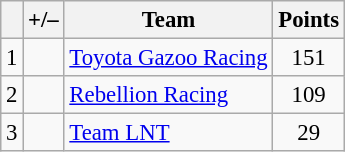<table class="wikitable" style="font-size: 95%;">
<tr>
<th scope="col"></th>
<th scope="col">+/–</th>
<th scope="col">Team</th>
<th scope="col">Points</th>
</tr>
<tr>
<td align="center">1</td>
<td align="left"></td>
<td> <a href='#'>Toyota Gazoo Racing</a></td>
<td align="center">151</td>
</tr>
<tr>
<td align="center">2</td>
<td align="left"></td>
<td> <a href='#'>Rebellion Racing</a></td>
<td align="center">109</td>
</tr>
<tr>
<td align="center">3</td>
<td align="left"></td>
<td> <a href='#'>Team LNT</a></td>
<td align="center">29</td>
</tr>
</table>
